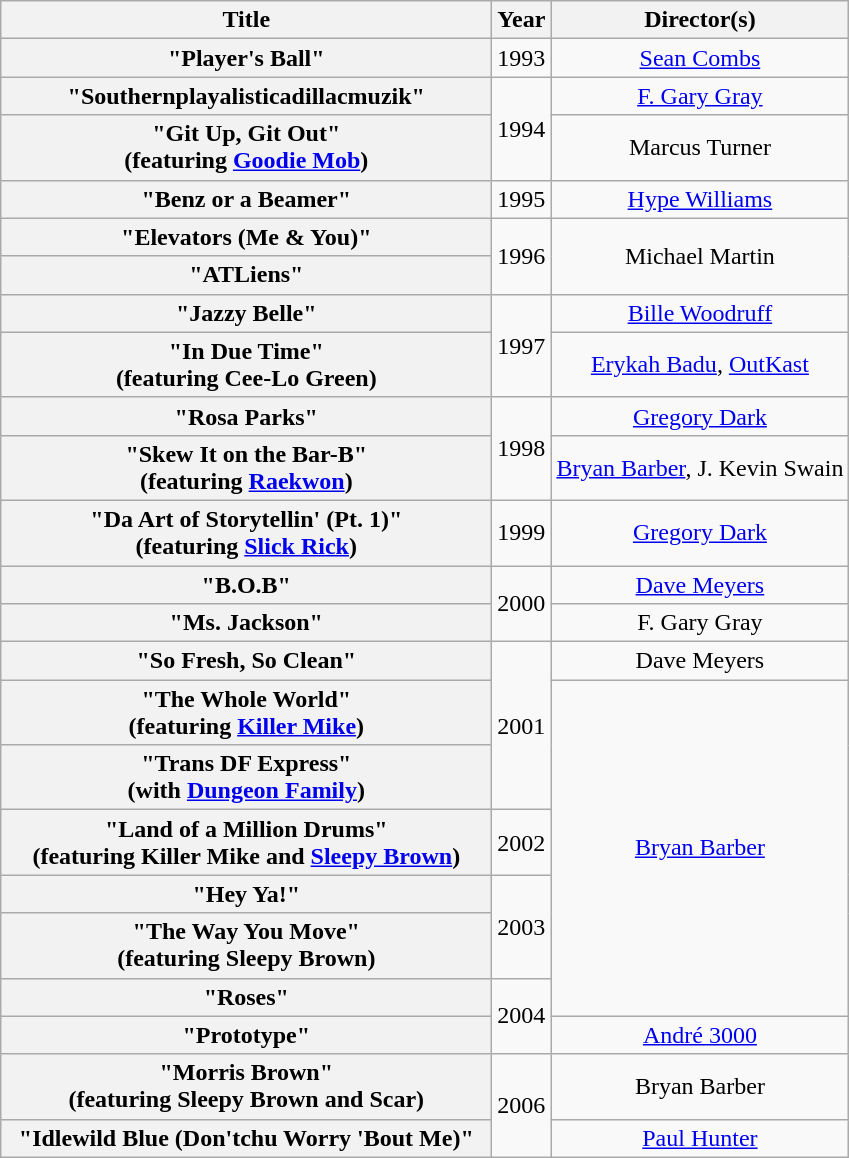<table class="wikitable plainrowheaders" style="text-align:center;">
<tr>
<th scope="col" style="width:20em;">Title</th>
<th scope="col">Year</th>
<th scope="col">Director(s)</th>
</tr>
<tr>
<th scope="row">"Player's Ball"</th>
<td>1993</td>
<td><a href='#'>Sean Combs</a></td>
</tr>
<tr>
<th scope="row">"Southernplayalisticadillacmuzik"</th>
<td rowspan="2">1994</td>
<td><a href='#'>F. Gary Gray</a></td>
</tr>
<tr>
<th scope="row">"Git Up, Git Out"<br><span>(featuring <a href='#'>Goodie Mob</a>)</span></th>
<td>Marcus Turner</td>
</tr>
<tr>
<th scope="row">"Benz or a Beamer"</th>
<td>1995</td>
<td><a href='#'>Hype Williams</a></td>
</tr>
<tr>
<th scope="row">"Elevators (Me & You)"</th>
<td rowspan="2">1996</td>
<td rowspan="2">Michael Martin</td>
</tr>
<tr>
<th scope="row">"ATLiens"</th>
</tr>
<tr>
<th scope="row">"Jazzy Belle"</th>
<td rowspan="2">1997</td>
<td><a href='#'>Bille Woodruff</a></td>
</tr>
<tr>
<th scope="row">"In Due Time"<br><span>(featuring Cee-Lo Green)</span></th>
<td><a href='#'>Erykah Badu</a>, <a href='#'>OutKast</a></td>
</tr>
<tr>
<th scope="row">"Rosa Parks"</th>
<td rowspan="2">1998</td>
<td><a href='#'>Gregory Dark</a></td>
</tr>
<tr>
<th scope="row">"Skew It on the Bar-B"<br><span>(featuring <a href='#'>Raekwon</a>)</span></th>
<td><a href='#'>Bryan Barber</a>, J. Kevin Swain</td>
</tr>
<tr>
<th scope="row">"Da Art of Storytellin' (Pt. 1)"<br><span>(featuring <a href='#'>Slick Rick</a>)</span></th>
<td>1999</td>
<td><a href='#'>Gregory Dark</a></td>
</tr>
<tr>
<th scope="row">"B.O.B"</th>
<td rowspan="2">2000</td>
<td><a href='#'>Dave Meyers</a></td>
</tr>
<tr>
<th scope="row">"Ms. Jackson"</th>
<td>F. Gary Gray</td>
</tr>
<tr>
<th scope="row">"So Fresh, So Clean"</th>
<td rowspan="3">2001</td>
<td>Dave Meyers</td>
</tr>
<tr>
<th scope="row">"The Whole World"<br><span>(featuring <a href='#'>Killer Mike</a>)</span></th>
<td rowspan="6"><a href='#'>Bryan Barber</a></td>
</tr>
<tr>
<th scope="row">"Trans DF Express"<br><span>(with <a href='#'>Dungeon Family</a>)</span></th>
</tr>
<tr>
<th scope="row">"Land of a Million Drums"<br><span>(featuring Killer Mike and <a href='#'>Sleepy Brown</a>)</span></th>
<td>2002</td>
</tr>
<tr>
<th scope="row">"Hey Ya!"</th>
<td rowspan="2">2003</td>
</tr>
<tr>
<th scope="row">"The Way You Move"<br><span>(featuring Sleepy Brown)</span></th>
</tr>
<tr>
<th scope="row">"Roses"</th>
<td rowspan="2">2004</td>
</tr>
<tr>
<th scope="row">"Prototype"</th>
<td><a href='#'>André 3000</a></td>
</tr>
<tr>
<th scope="row">"Morris Brown"<br><span>(featuring Sleepy Brown and Scar)</span></th>
<td rowspan="2">2006</td>
<td>Bryan Barber</td>
</tr>
<tr>
<th scope="row">"Idlewild Blue (Don'tchu Worry 'Bout Me)"</th>
<td><a href='#'>Paul Hunter</a></td>
</tr>
</table>
